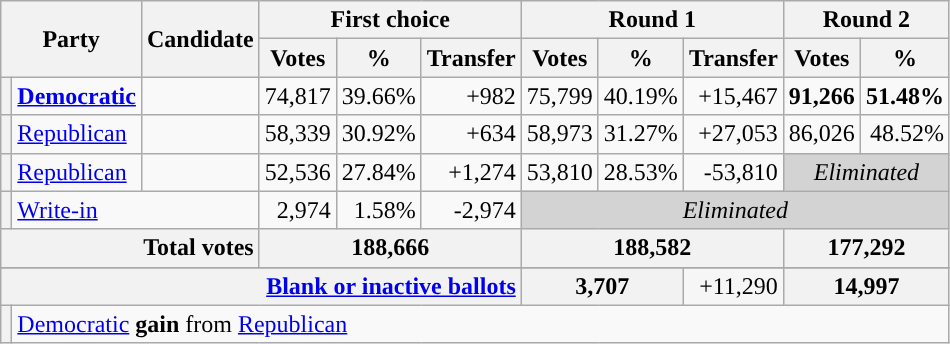<table class="wikitable sortable" style="text-align:right">
<tr>
<th colspan=2 rowspan=2>Party</th>
<th rowspan=2>Candidate</th>
<th colspan=3>First choice</th>
<th colspan=3>Round 1</th>
<th colspan=3>Round 2</th>
</tr>
<tr>
<th>Votes</th>
<th>%</th>
<th>Transfer</th>
<th>Votes</th>
<th>%</th>
<th>Transfer</th>
<th>Votes</th>
<th>%</th>
</tr>
<tr>
<th style="background-color:"></th>
<td style="text-align:left"><strong><a href='#'>Democratic</a></strong></td>
<td style="text-align:left" scope="row"><strong></strong></td>
<td>74,817</td>
<td>39.66%</td>
<td>+982</td>
<td>75,799</td>
<td>40.19%</td>
<td>+15,467</td>
<td><strong>91,266</strong></td>
<td><strong>51.48%</strong></td>
</tr>
<tr>
<th style="background-color:"></th>
<td style="text-align:left"><a href='#'>Republican</a></td>
<td style="text-align:left" scope="row"></td>
<td>58,339</td>
<td>30.92%</td>
<td>+634</td>
<td>58,973</td>
<td>31.27%</td>
<td>+27,053</td>
<td>86,026</td>
<td>48.52%</td>
</tr>
<tr>
<th style="background-color:"></th>
<td style="text-align:left"><a href='#'>Republican</a></td>
<td style="text-align:left" scope="row"></td>
<td>52,536</td>
<td>27.84%</td>
<td>+1,274</td>
<td>53,810</td>
<td>28.53%</td>
<td>-53,810</td>
<td colspan="2"  style="background:lightgrey; text-align:center;"><em>Eliminated</em></td>
</tr>
<tr>
<th style="background-color:"></th>
<td style="text-align:left" colspan=2><a href='#'>Write-in</a></td>
<td>2,974</td>
<td>1.58%</td>
<td>-2,974</td>
<td colspan="5"  style="background:lightgrey; text-align:center;"><em>Eliminated</em></td>
</tr>
<tr class="sortbottom" style="background-color:#F6F6F6">
<th colspan=3 scope="row" style="text-align:right;"><strong>Total votes</strong></th>
<th colspan=3><strong>188,666</strong></th>
<th colspan=3><strong>188,582</strong></th>
<th colspan=3><strong>177,292</strong></th>
</tr>
<tr class="sortbottom">
</tr>
<tr class="sortbottom" style="background-color:#F6F6F6">
<th colspan=6 scope="row" style="text-align:right;"><a href='#'>Blank or inactive ballots</a></th>
<th colspan=2>3,707</th>
<td>+11,290</td>
<th colspan=2>14,997</th>
</tr>
<tr>
<th style="background-color:"></th>
<td style="text-align:left" colspan=10><a href='#'>Democratic</a> <strong>gain</strong> from <a href='#'>Republican</a></td>
</tr>
</table>
